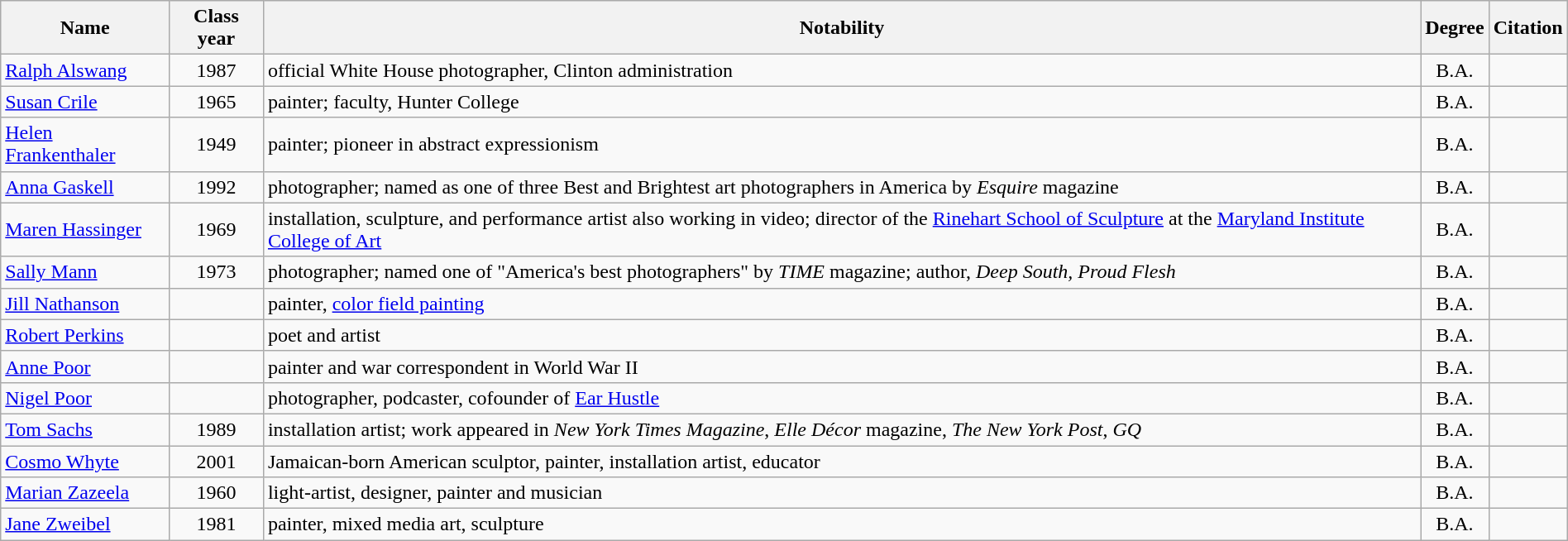<table class="wikitable sortable" style="width:100%">
<tr>
<th>Name</th>
<th>Class year</th>
<th>Notability</th>
<th>Degree</th>
<th>Citation</th>
</tr>
<tr>
<td><a href='#'>Ralph Alswang</a></td>
<td style="text-align:center;">1987</td>
<td>official White House photographer, Clinton administration</td>
<td style="text-align:center;">B.A.</td>
<td></td>
</tr>
<tr>
<td><a href='#'>Susan Crile</a></td>
<td style="text-align:center;">1965</td>
<td>painter; faculty, Hunter College</td>
<td style="text-align:center;">B.A.</td>
<td></td>
</tr>
<tr>
<td><a href='#'>Helen Frankenthaler</a></td>
<td style="text-align:center;">1949</td>
<td>painter; pioneer in abstract expressionism</td>
<td style="text-align:center;">B.A.</td>
<td></td>
</tr>
<tr>
<td><a href='#'>Anna Gaskell</a></td>
<td style="text-align:center;">1992</td>
<td>photographer; named as one of three Best and Brightest art photographers in America by <em>Esquire</em> magazine</td>
<td style="text-align:center;">B.A.</td>
<td></td>
</tr>
<tr>
<td><a href='#'>Maren Hassinger</a></td>
<td style="text-align:center;">1969</td>
<td>installation, sculpture, and performance artist also working in video; director of the <a href='#'>Rinehart School of Sculpture</a> at the <a href='#'>Maryland Institute College of Art</a></td>
<td style="text-align:center;">B.A.</td>
<td></td>
</tr>
<tr>
<td><a href='#'>Sally Mann</a></td>
<td style="text-align:center;">1973</td>
<td>photographer; named one of "America's best photographers" by <em>TIME</em> magazine; author, <em>Deep South, Proud Flesh</em></td>
<td style="text-align:center;">B.A.</td>
<td></td>
</tr>
<tr>
<td><a href='#'>Jill Nathanson</a></td>
<td style="text-align:center;"></td>
<td>painter, <a href='#'>color field painting</a></td>
<td style="text-align:center;">B.A.</td>
<td></td>
</tr>
<tr>
<td><a href='#'>Robert Perkins</a></td>
<td></td>
<td>poet and artist</td>
<td style="text-align:center;">B.A.</td>
<td></td>
</tr>
<tr>
<td><a href='#'>Anne Poor</a></td>
<td></td>
<td>painter and war correspondent in World War II</td>
<td style="text-align:center;">B.A.</td>
<td></td>
</tr>
<tr>
<td><a href='#'>Nigel Poor</a></td>
<td></td>
<td>photographer, podcaster, cofounder of <a href='#'>Ear Hustle</a></td>
<td style="text-align:center;">B.A.</td>
<td></td>
</tr>
<tr>
<td><a href='#'>Tom Sachs</a></td>
<td style="text-align:center;">1989</td>
<td>installation artist; work appeared in <em>New York Times Magazine</em>, <em>Elle Décor</em> magazine, <em>The New York Post</em>, <em>GQ</em></td>
<td style="text-align:center;">B.A.</td>
<td></td>
</tr>
<tr>
<td><a href='#'>Cosmo Whyte</a></td>
<td style="text-align:center;">2001</td>
<td>Jamaican-born American sculptor, painter, installation artist, educator</td>
<td style="text-align:center;">B.A.</td>
<td></td>
</tr>
<tr>
<td><a href='#'>Marian Zazeela</a></td>
<td style="text-align:center;">1960</td>
<td>light-artist, designer, painter and musician</td>
<td style="text-align:center;">B.A.</td>
<td></td>
</tr>
<tr>
<td><a href='#'>Jane Zweibel</a></td>
<td style="text-align:center;">1981</td>
<td>painter, mixed media art, sculpture</td>
<td style="text-align:center;">B.A.</td>
<td></td>
</tr>
</table>
